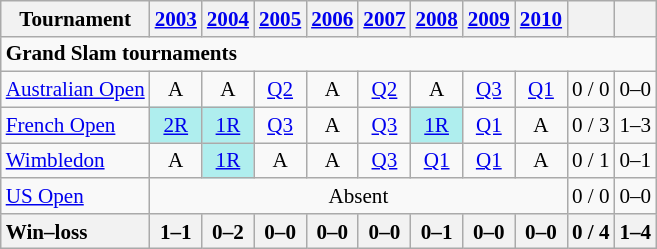<table class="wikitable nowrap" style=text-align:center;font-size:88%>
<tr>
<th>Tournament</th>
<th><a href='#'>2003</a></th>
<th><a href='#'>2004</a></th>
<th><a href='#'>2005</a></th>
<th><a href='#'>2006</a></th>
<th><a href='#'>2007</a></th>
<th><a href='#'>2008</a></th>
<th><a href='#'>2009</a></th>
<th><a href='#'>2010</a></th>
<th></th>
<th></th>
</tr>
<tr>
<td colspan="11" align="left"><strong>Grand Slam tournaments</strong></td>
</tr>
<tr>
<td align=left><a href='#'>Australian Open</a></td>
<td>A</td>
<td>A</td>
<td><a href='#'>Q2</a></td>
<td>A</td>
<td><a href='#'>Q2</a></td>
<td>A</td>
<td><a href='#'>Q3</a></td>
<td><a href='#'>Q1</a></td>
<td>0 / 0</td>
<td>0–0</td>
</tr>
<tr>
<td align=left><a href='#'>French Open</a></td>
<td bgcolor=afeeee><a href='#'>2R</a></td>
<td bgcolor=afeeee><a href='#'>1R</a></td>
<td><a href='#'>Q3</a></td>
<td>A</td>
<td><a href='#'>Q3</a></td>
<td bgcolor=afeeee><a href='#'>1R</a></td>
<td><a href='#'>Q1</a></td>
<td>A</td>
<td>0 / 3</td>
<td>1–3</td>
</tr>
<tr>
<td align=left><a href='#'>Wimbledon</a></td>
<td>A</td>
<td bgcolor=afeeee><a href='#'>1R</a></td>
<td>A</td>
<td>A</td>
<td><a href='#'>Q3</a></td>
<td><a href='#'>Q1</a></td>
<td><a href='#'>Q1</a></td>
<td>A</td>
<td>0 / 1</td>
<td>0–1</td>
</tr>
<tr>
<td align=left><a href='#'>US Open</a></td>
<td colspan="8">Absent</td>
<td>0 / 0</td>
<td>0–0</td>
</tr>
<tr>
<th style=text-align:left>Win–loss</th>
<th>1–1</th>
<th>0–2</th>
<th>0–0</th>
<th>0–0</th>
<th>0–0</th>
<th>0–1</th>
<th>0–0</th>
<th>0–0</th>
<th>0 / 4</th>
<th>1–4</th>
</tr>
</table>
